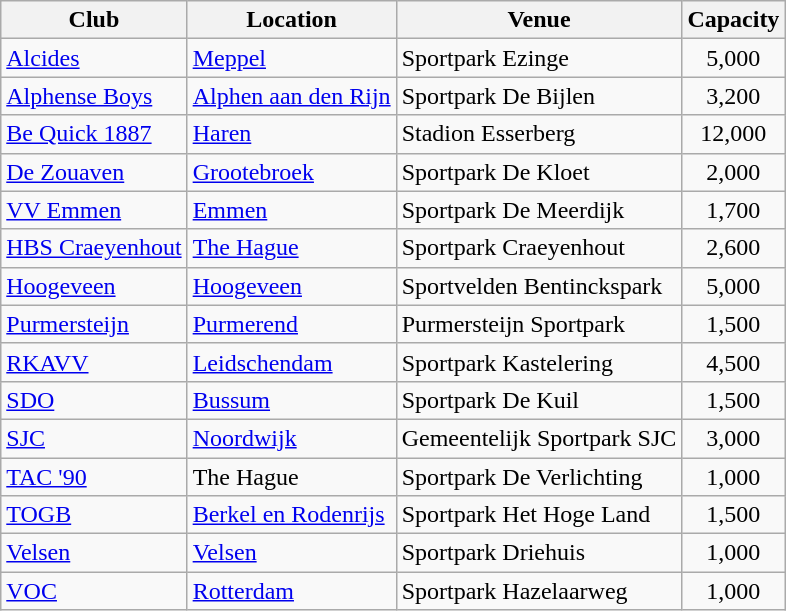<table class="wikitable sortable">
<tr>
<th>Club</th>
<th>Location</th>
<th>Venue</th>
<th>Capacity</th>
</tr>
<tr>
<td><a href='#'>Alcides</a></td>
<td><a href='#'>Meppel</a></td>
<td>Sportpark Ezinge</td>
<td style="text-align: center;">5,000</td>
</tr>
<tr>
<td><a href='#'>Alphense Boys</a></td>
<td><a href='#'>Alphen aan den Rijn</a></td>
<td>Sportpark De Bijlen</td>
<td style="text-align: center;">3,200</td>
</tr>
<tr>
<td><a href='#'>Be Quick 1887</a></td>
<td><a href='#'>Haren</a></td>
<td>Stadion Esserberg</td>
<td style="text-align: center;">12,000</td>
</tr>
<tr>
<td><a href='#'>De Zouaven</a></td>
<td><a href='#'>Grootebroek</a></td>
<td>Sportpark De Kloet</td>
<td style="text-align: center;">2,000</td>
</tr>
<tr>
<td><a href='#'>VV Emmen</a></td>
<td><a href='#'>Emmen</a></td>
<td>Sportpark De Meerdijk</td>
<td style="text-align: center;">1,700</td>
</tr>
<tr>
<td><a href='#'>HBS Craeyenhout</a></td>
<td><a href='#'>The Hague</a></td>
<td>Sportpark Craeyenhout</td>
<td style="text-align: center;">2,600</td>
</tr>
<tr>
<td><a href='#'>Hoogeveen</a></td>
<td><a href='#'>Hoogeveen</a></td>
<td>Sportvelden Bentinckspark</td>
<td style="text-align: center;">5,000</td>
</tr>
<tr>
<td><a href='#'>Purmersteijn</a></td>
<td><a href='#'>Purmerend</a></td>
<td>Purmersteijn Sportpark</td>
<td style="text-align: center;">1,500</td>
</tr>
<tr>
<td><a href='#'>RKAVV</a></td>
<td><a href='#'>Leidschendam</a></td>
<td>Sportpark Kastelering</td>
<td style="text-align: center;">4,500</td>
</tr>
<tr>
<td><a href='#'>SDO</a></td>
<td><a href='#'>Bussum</a></td>
<td>Sportpark De Kuil</td>
<td style="text-align: center;">1,500</td>
</tr>
<tr>
<td><a href='#'>SJC</a></td>
<td><a href='#'>Noordwijk</a></td>
<td>Gemeentelijk Sportpark SJC</td>
<td style="text-align: center;">3,000</td>
</tr>
<tr>
<td><a href='#'>TAC '90</a></td>
<td>The Hague</td>
<td>Sportpark De Verlichting</td>
<td style="text-align: center;">1,000</td>
</tr>
<tr>
<td><a href='#'>TOGB</a></td>
<td><a href='#'>Berkel en Rodenrijs</a></td>
<td>Sportpark Het Hoge Land</td>
<td style="text-align: center;">1,500</td>
</tr>
<tr>
<td><a href='#'>Velsen</a></td>
<td><a href='#'>Velsen</a></td>
<td>Sportpark Driehuis</td>
<td style="text-align: center;">1,000</td>
</tr>
<tr>
<td><a href='#'>VOC</a></td>
<td><a href='#'>Rotterdam</a></td>
<td>Sportpark Hazelaarweg</td>
<td style="text-align: center;">1,000</td>
</tr>
</table>
